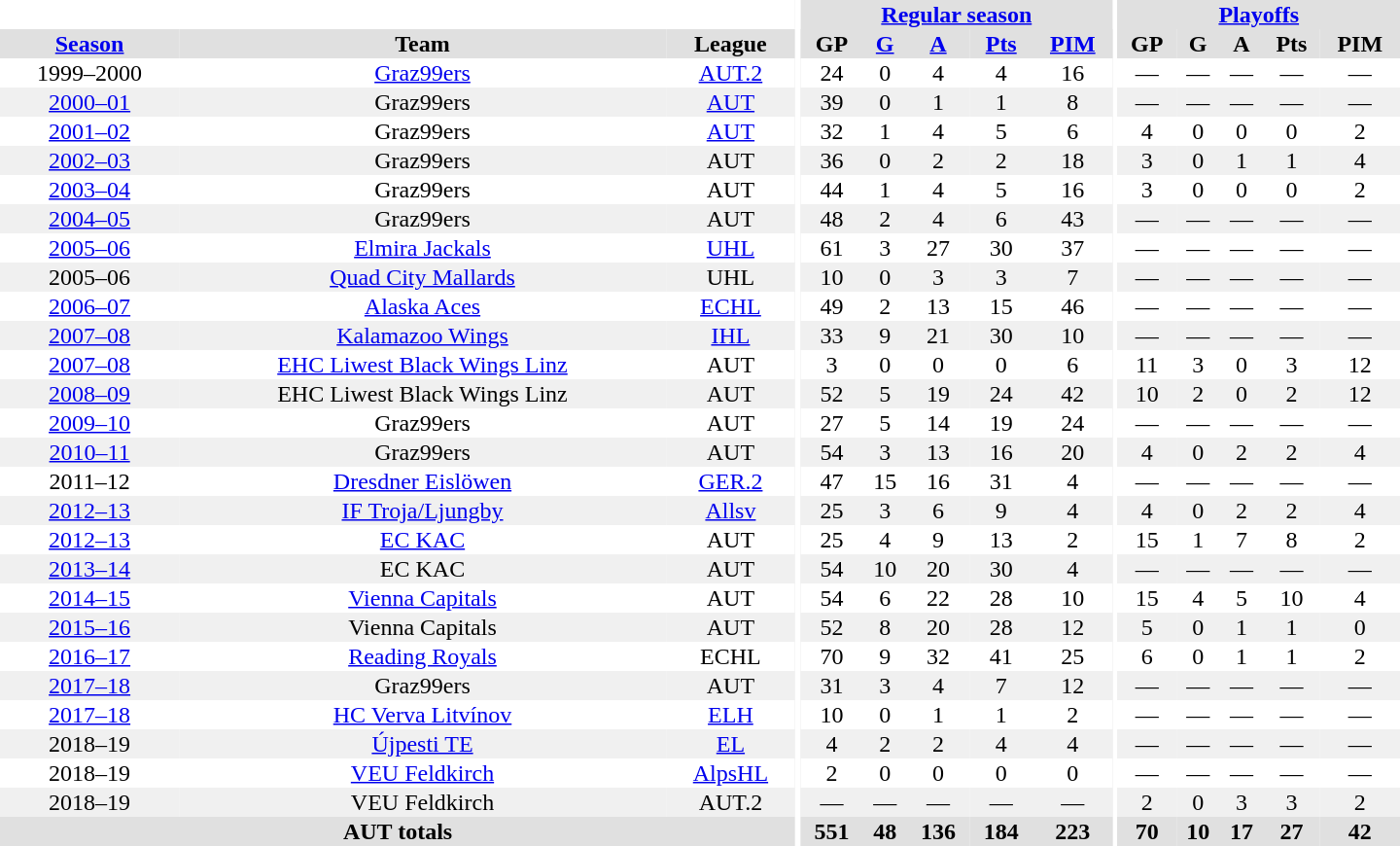<table border="0" cellpadding="1" cellspacing="0" style="text-align:center; width:60em">
<tr bgcolor="#e0e0e0">
<th colspan="3" bgcolor="#ffffff"></th>
<th rowspan="99" bgcolor="#ffffff"></th>
<th colspan="5"><a href='#'>Regular season</a></th>
<th rowspan="99" bgcolor="#ffffff"></th>
<th colspan="5"><a href='#'>Playoffs</a></th>
</tr>
<tr bgcolor="#e0e0e0">
<th><a href='#'>Season</a></th>
<th>Team</th>
<th>League</th>
<th>GP</th>
<th><a href='#'>G</a></th>
<th><a href='#'>A</a></th>
<th><a href='#'>Pts</a></th>
<th><a href='#'>PIM</a></th>
<th>GP</th>
<th>G</th>
<th>A</th>
<th>Pts</th>
<th>PIM</th>
</tr>
<tr>
<td>1999–2000</td>
<td><a href='#'>Graz99ers</a></td>
<td><a href='#'>AUT.2</a></td>
<td>24</td>
<td>0</td>
<td>4</td>
<td>4</td>
<td>16</td>
<td>—</td>
<td>—</td>
<td>—</td>
<td>—</td>
<td>—</td>
</tr>
<tr bgcolor="#f0f0f0">
<td><a href='#'>2000–01</a></td>
<td>Graz99ers</td>
<td><a href='#'>AUT</a></td>
<td>39</td>
<td>0</td>
<td>1</td>
<td>1</td>
<td>8</td>
<td>—</td>
<td>—</td>
<td>—</td>
<td>—</td>
<td>—</td>
</tr>
<tr>
<td><a href='#'>2001–02</a></td>
<td>Graz99ers</td>
<td><a href='#'>AUT</a></td>
<td>32</td>
<td>1</td>
<td>4</td>
<td>5</td>
<td>6</td>
<td>4</td>
<td>0</td>
<td>0</td>
<td>0</td>
<td>2</td>
</tr>
<tr bgcolor="#f0f0f0">
<td><a href='#'>2002–03</a></td>
<td>Graz99ers</td>
<td>AUT</td>
<td>36</td>
<td>0</td>
<td>2</td>
<td>2</td>
<td>18</td>
<td>3</td>
<td>0</td>
<td>1</td>
<td>1</td>
<td>4</td>
</tr>
<tr>
<td><a href='#'>2003–04</a></td>
<td>Graz99ers</td>
<td>AUT</td>
<td>44</td>
<td>1</td>
<td>4</td>
<td>5</td>
<td>16</td>
<td>3</td>
<td>0</td>
<td>0</td>
<td>0</td>
<td>2</td>
</tr>
<tr bgcolor="#f0f0f0">
<td><a href='#'>2004–05</a></td>
<td>Graz99ers</td>
<td>AUT</td>
<td>48</td>
<td>2</td>
<td>4</td>
<td>6</td>
<td>43</td>
<td>—</td>
<td>—</td>
<td>—</td>
<td>—</td>
<td>—</td>
</tr>
<tr>
<td><a href='#'>2005–06</a></td>
<td><a href='#'>Elmira Jackals</a></td>
<td><a href='#'>UHL</a></td>
<td>61</td>
<td>3</td>
<td>27</td>
<td>30</td>
<td>37</td>
<td>—</td>
<td>—</td>
<td>—</td>
<td>—</td>
<td>—</td>
</tr>
<tr bgcolor="#f0f0f0">
<td>2005–06</td>
<td><a href='#'>Quad City Mallards</a></td>
<td>UHL</td>
<td>10</td>
<td>0</td>
<td>3</td>
<td>3</td>
<td>7</td>
<td>—</td>
<td>—</td>
<td>—</td>
<td>—</td>
<td>—</td>
</tr>
<tr>
<td><a href='#'>2006–07</a></td>
<td><a href='#'>Alaska Aces</a></td>
<td><a href='#'>ECHL</a></td>
<td>49</td>
<td>2</td>
<td>13</td>
<td>15</td>
<td>46</td>
<td>—</td>
<td>—</td>
<td>—</td>
<td>—</td>
<td>—</td>
</tr>
<tr bgcolor="#f0f0f0">
<td><a href='#'>2007–08</a></td>
<td><a href='#'>Kalamazoo Wings</a></td>
<td><a href='#'>IHL</a></td>
<td>33</td>
<td>9</td>
<td>21</td>
<td>30</td>
<td>10</td>
<td>—</td>
<td>—</td>
<td>—</td>
<td>—</td>
<td>—</td>
</tr>
<tr>
<td><a href='#'>2007–08</a></td>
<td><a href='#'>EHC Liwest Black Wings Linz</a></td>
<td>AUT</td>
<td>3</td>
<td>0</td>
<td>0</td>
<td>0</td>
<td>6</td>
<td>11</td>
<td>3</td>
<td>0</td>
<td>3</td>
<td>12</td>
</tr>
<tr bgcolor="#f0f0f0">
<td><a href='#'>2008–09</a></td>
<td>EHC Liwest Black Wings Linz</td>
<td>AUT</td>
<td>52</td>
<td>5</td>
<td>19</td>
<td>24</td>
<td>42</td>
<td>10</td>
<td>2</td>
<td>0</td>
<td>2</td>
<td>12</td>
</tr>
<tr>
<td><a href='#'>2009–10</a></td>
<td>Graz99ers</td>
<td>AUT</td>
<td>27</td>
<td>5</td>
<td>14</td>
<td>19</td>
<td>24</td>
<td>—</td>
<td>—</td>
<td>—</td>
<td>—</td>
<td>—</td>
</tr>
<tr bgcolor="#f0f0f0">
<td><a href='#'>2010–11</a></td>
<td>Graz99ers</td>
<td>AUT</td>
<td>54</td>
<td>3</td>
<td>13</td>
<td>16</td>
<td>20</td>
<td>4</td>
<td>0</td>
<td>2</td>
<td>2</td>
<td>4</td>
</tr>
<tr>
<td>2011–12</td>
<td><a href='#'>Dresdner Eislöwen</a></td>
<td><a href='#'>GER.2</a></td>
<td>47</td>
<td>15</td>
<td>16</td>
<td>31</td>
<td>4</td>
<td>—</td>
<td>—</td>
<td>—</td>
<td>—</td>
<td>—</td>
</tr>
<tr bgcolor="#f0f0f0">
<td><a href='#'>2012–13</a></td>
<td><a href='#'>IF Troja/Ljungby</a></td>
<td><a href='#'>Allsv</a></td>
<td>25</td>
<td>3</td>
<td>6</td>
<td>9</td>
<td>4</td>
<td>4</td>
<td>0</td>
<td>2</td>
<td>2</td>
<td>4</td>
</tr>
<tr>
<td><a href='#'>2012–13</a></td>
<td><a href='#'>EC KAC</a></td>
<td>AUT</td>
<td>25</td>
<td>4</td>
<td>9</td>
<td>13</td>
<td>2</td>
<td>15</td>
<td>1</td>
<td>7</td>
<td>8</td>
<td>2</td>
</tr>
<tr bgcolor="#f0f0f0">
<td><a href='#'>2013–14</a></td>
<td>EC KAC</td>
<td>AUT</td>
<td>54</td>
<td>10</td>
<td>20</td>
<td>30</td>
<td>4</td>
<td>—</td>
<td>—</td>
<td>—</td>
<td>—</td>
<td>—</td>
</tr>
<tr>
<td><a href='#'>2014–15</a></td>
<td><a href='#'>Vienna Capitals</a></td>
<td>AUT</td>
<td>54</td>
<td>6</td>
<td>22</td>
<td>28</td>
<td>10</td>
<td>15</td>
<td>4</td>
<td>5</td>
<td>10</td>
<td>4</td>
</tr>
<tr bgcolor="#f0f0f0">
<td><a href='#'>2015–16</a></td>
<td>Vienna Capitals</td>
<td>AUT</td>
<td>52</td>
<td>8</td>
<td>20</td>
<td>28</td>
<td>12</td>
<td>5</td>
<td>0</td>
<td>1</td>
<td>1</td>
<td>0</td>
</tr>
<tr>
<td><a href='#'>2016–17</a></td>
<td><a href='#'>Reading Royals</a></td>
<td>ECHL</td>
<td>70</td>
<td>9</td>
<td>32</td>
<td>41</td>
<td>25</td>
<td>6</td>
<td>0</td>
<td>1</td>
<td>1</td>
<td>2</td>
</tr>
<tr bgcolor="#f0f0f0">
<td><a href='#'>2017–18</a></td>
<td>Graz99ers</td>
<td>AUT</td>
<td>31</td>
<td>3</td>
<td>4</td>
<td>7</td>
<td>12</td>
<td>—</td>
<td>—</td>
<td>—</td>
<td>—</td>
<td>—</td>
</tr>
<tr>
<td><a href='#'>2017–18</a></td>
<td><a href='#'>HC Verva Litvínov</a></td>
<td><a href='#'>ELH</a></td>
<td>10</td>
<td>0</td>
<td>1</td>
<td>1</td>
<td>2</td>
<td>—</td>
<td>—</td>
<td>—</td>
<td>—</td>
<td>—</td>
</tr>
<tr bgcolor="#f0f0f0">
<td>2018–19</td>
<td><a href='#'>Újpesti TE</a></td>
<td><a href='#'>EL</a></td>
<td>4</td>
<td>2</td>
<td>2</td>
<td>4</td>
<td>4</td>
<td>—</td>
<td>—</td>
<td>—</td>
<td>—</td>
<td>—</td>
</tr>
<tr>
<td>2018–19</td>
<td><a href='#'>VEU Feldkirch</a></td>
<td><a href='#'>AlpsHL</a></td>
<td>2</td>
<td>0</td>
<td>0</td>
<td>0</td>
<td>0</td>
<td>—</td>
<td>—</td>
<td>—</td>
<td>—</td>
<td>—</td>
</tr>
<tr bgcolor="#f0f0f0">
<td>2018–19</td>
<td>VEU Feldkirch</td>
<td>AUT.2</td>
<td>—</td>
<td>—</td>
<td>—</td>
<td>—</td>
<td>—</td>
<td>2</td>
<td>0</td>
<td>3</td>
<td>3</td>
<td>2</td>
</tr>
<tr bgcolor="#e0e0e0">
<th colspan="3">AUT totals</th>
<th>551</th>
<th>48</th>
<th>136</th>
<th>184</th>
<th>223</th>
<th>70</th>
<th>10</th>
<th>17</th>
<th>27</th>
<th>42</th>
</tr>
</table>
